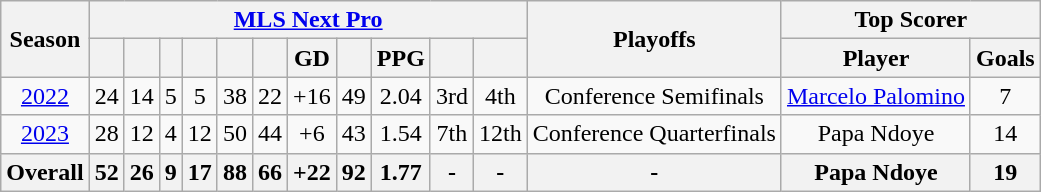<table class="wikitable" style="text-align: center">
<tr>
<th rowspan="2" scope="col">Season</th>
<th colspan="11" class="unsortable"><a href='#'>MLS Next Pro</a></th>
<th rowspan="2" scope="col" class="unsortable"><strong>Playoffs</strong></th>
<th colspan="3" scope="col" class="unsortable">Top Scorer</th>
</tr>
<tr>
<th></th>
<th></th>
<th></th>
<th></th>
<th></th>
<th></th>
<th>GD</th>
<th></th>
<th>PPG</th>
<th></th>
<th></th>
<th class="unsortable">Player</th>
<th class="unsortable">Goals</th>
</tr>
<tr>
<td><a href='#'>2022</a></td>
<td>24</td>
<td>14</td>
<td>5</td>
<td>5</td>
<td>38</td>
<td>22</td>
<td>+16</td>
<td>49</td>
<td>2.04</td>
<td>3rd</td>
<td>4th</td>
<td>Conference Semifinals</td>
<td> <a href='#'>Marcelo Palomino</a></td>
<td>7</td>
</tr>
<tr>
<td><a href='#'>2023</a></td>
<td>28</td>
<td>12</td>
<td>4</td>
<td>12</td>
<td>50</td>
<td>44</td>
<td>+6</td>
<td>43</td>
<td>1.54</td>
<td>7th</td>
<td>12th</td>
<td>Conference Quarterfinals</td>
<td> Papa Ndoye</td>
<td>14</td>
</tr>
<tr>
<th>Overall</th>
<th>52</th>
<th>26</th>
<th>9</th>
<th>17</th>
<th>88</th>
<th>66</th>
<th>+22</th>
<th>92</th>
<th>1.77</th>
<th>-</th>
<th>-</th>
<th>-</th>
<th> Papa Ndoye</th>
<th>19</th>
</tr>
</table>
